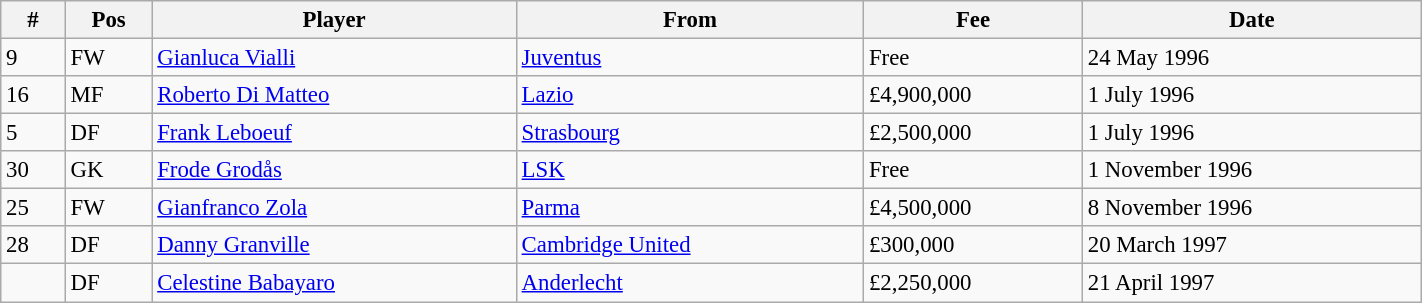<table class="wikitable" style="width:75%; text-align:center; font-size:95%; text-align:left;">
<tr>
<th>#</th>
<th>Pos</th>
<th>Player</th>
<th>From</th>
<th>Fee</th>
<th>Date</th>
</tr>
<tr>
<td>9</td>
<td>FW</td>
<td> <a href='#'>Gianluca Vialli</a></td>
<td> <a href='#'>Juventus</a></td>
<td>Free</td>
<td>24 May 1996</td>
</tr>
<tr>
<td>16</td>
<td>MF</td>
<td> <a href='#'>Roberto Di Matteo</a></td>
<td> <a href='#'>Lazio</a></td>
<td>£4,900,000</td>
<td>1 July 1996</td>
</tr>
<tr>
<td>5</td>
<td>DF</td>
<td> <a href='#'>Frank Leboeuf</a></td>
<td> <a href='#'>Strasbourg</a></td>
<td>£2,500,000</td>
<td>1 July 1996</td>
</tr>
<tr>
<td>30</td>
<td>GK</td>
<td> <a href='#'>Frode Grodås</a></td>
<td> <a href='#'>LSK</a></td>
<td>Free</td>
<td>1 November 1996</td>
</tr>
<tr>
<td>25</td>
<td>FW</td>
<td> <a href='#'>Gianfranco Zola</a></td>
<td> <a href='#'>Parma</a></td>
<td>£4,500,000</td>
<td>8 November 1996</td>
</tr>
<tr>
<td>28</td>
<td>DF</td>
<td> <a href='#'>Danny Granville</a></td>
<td> <a href='#'>Cambridge United</a></td>
<td>£300,000</td>
<td>20 March 1997</td>
</tr>
<tr>
<td></td>
<td>DF</td>
<td> <a href='#'>Celestine Babayaro</a></td>
<td> <a href='#'>Anderlecht</a></td>
<td>£2,250,000</td>
<td>21 April 1997</td>
</tr>
</table>
